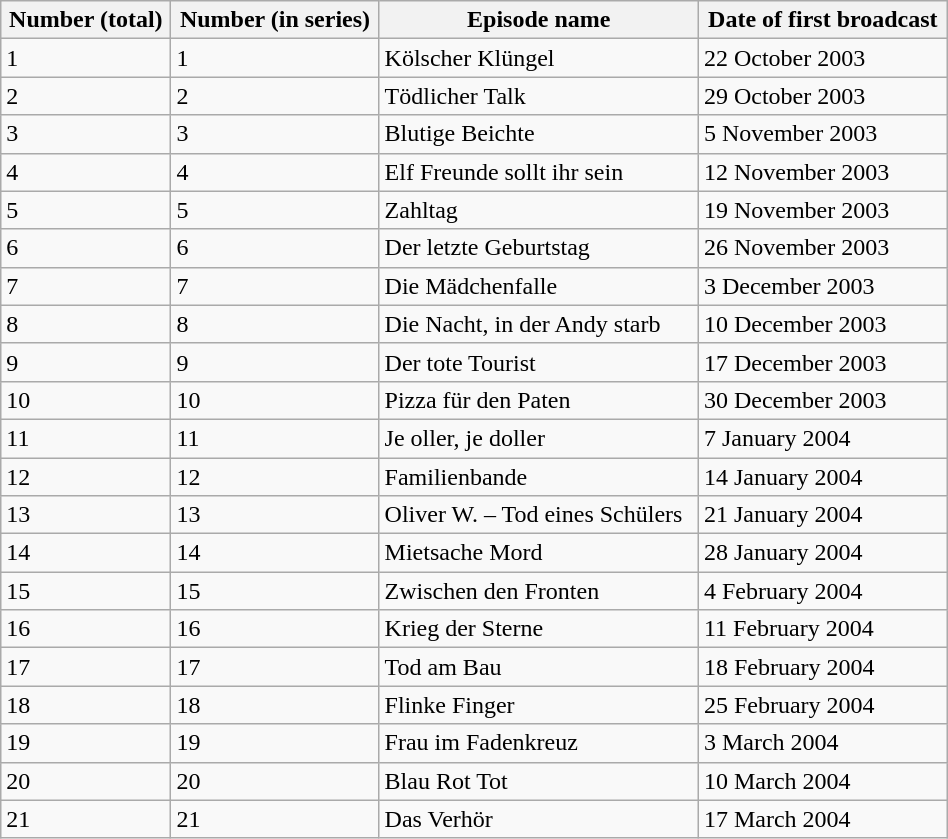<table class="wikitable" width="50%">
<tr class="hintergrundfarbe6">
<th>Number (total)</th>
<th>Number (in series)</th>
<th>Episode name</th>
<th>Date of first broadcast</th>
</tr>
<tr>
<td>1</td>
<td>1</td>
<td>Kölscher Klüngel</td>
<td>22 October 2003</td>
</tr>
<tr>
<td>2</td>
<td>2</td>
<td>Tödlicher Talk</td>
<td>29 October 2003</td>
</tr>
<tr>
<td>3</td>
<td>3</td>
<td>Blutige Beichte</td>
<td>5 November 2003</td>
</tr>
<tr>
<td>4</td>
<td>4</td>
<td>Elf Freunde sollt ihr sein</td>
<td>12 November 2003</td>
</tr>
<tr>
<td>5</td>
<td>5</td>
<td>Zahltag</td>
<td>19 November 2003</td>
</tr>
<tr>
<td>6</td>
<td>6</td>
<td>Der letzte Geburtstag</td>
<td>26 November 2003</td>
</tr>
<tr>
<td>7</td>
<td>7</td>
<td>Die Mädchenfalle</td>
<td>3 December 2003</td>
</tr>
<tr>
<td>8</td>
<td>8</td>
<td>Die Nacht, in der Andy starb</td>
<td>10 December 2003</td>
</tr>
<tr>
<td>9</td>
<td>9</td>
<td>Der tote Tourist</td>
<td>17 December 2003</td>
</tr>
<tr>
<td>10</td>
<td>10</td>
<td>Pizza für den Paten</td>
<td>30 December 2003</td>
</tr>
<tr>
<td>11</td>
<td>11</td>
<td>Je oller, je doller</td>
<td>7 January 2004</td>
</tr>
<tr>
<td>12</td>
<td>12</td>
<td>Familienbande</td>
<td>14 January 2004</td>
</tr>
<tr>
<td>13</td>
<td>13</td>
<td>Oliver W. – Tod eines Schülers</td>
<td>21 January 2004</td>
</tr>
<tr>
<td>14</td>
<td>14</td>
<td>Mietsache Mord</td>
<td>28 January 2004</td>
</tr>
<tr>
<td>15</td>
<td>15</td>
<td>Zwischen den Fronten</td>
<td>4 February 2004</td>
</tr>
<tr>
<td>16</td>
<td>16</td>
<td>Krieg der Sterne</td>
<td>11 February 2004</td>
</tr>
<tr>
<td>17</td>
<td>17</td>
<td>Tod am Bau</td>
<td>18 February 2004</td>
</tr>
<tr>
<td>18</td>
<td>18</td>
<td>Flinke Finger</td>
<td>25 February 2004</td>
</tr>
<tr>
<td>19</td>
<td>19</td>
<td>Frau im Fadenkreuz</td>
<td>3 March 2004</td>
</tr>
<tr>
<td>20</td>
<td>20</td>
<td>Blau Rot Tot</td>
<td>10 March 2004</td>
</tr>
<tr>
<td>21</td>
<td>21</td>
<td>Das Verhör</td>
<td>17 March 2004</td>
</tr>
</table>
